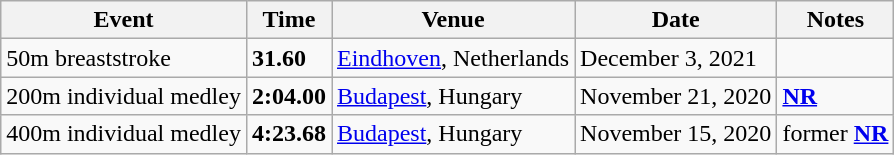<table class="wikitable">
<tr>
<th>Event</th>
<th>Time</th>
<th>Venue</th>
<th>Date</th>
<th>Notes</th>
</tr>
<tr>
<td>50m breaststroke</td>
<td><strong>31.60</strong></td>
<td><a href='#'>Eindhoven</a>, Netherlands</td>
<td>December 3, 2021</td>
<td></td>
</tr>
<tr>
<td>200m individual medley</td>
<td><strong>2:04.00</strong></td>
<td><a href='#'>Budapest</a>, Hungary</td>
<td>November 21, 2020</td>
<td><a href='#'><strong>NR</strong></a></td>
</tr>
<tr>
<td>400m individual medley</td>
<td><strong>4:23.68</strong></td>
<td><a href='#'>Budapest</a>, Hungary</td>
<td>November 15, 2020</td>
<td>former <a href='#'><strong>NR</strong></a></td>
</tr>
</table>
